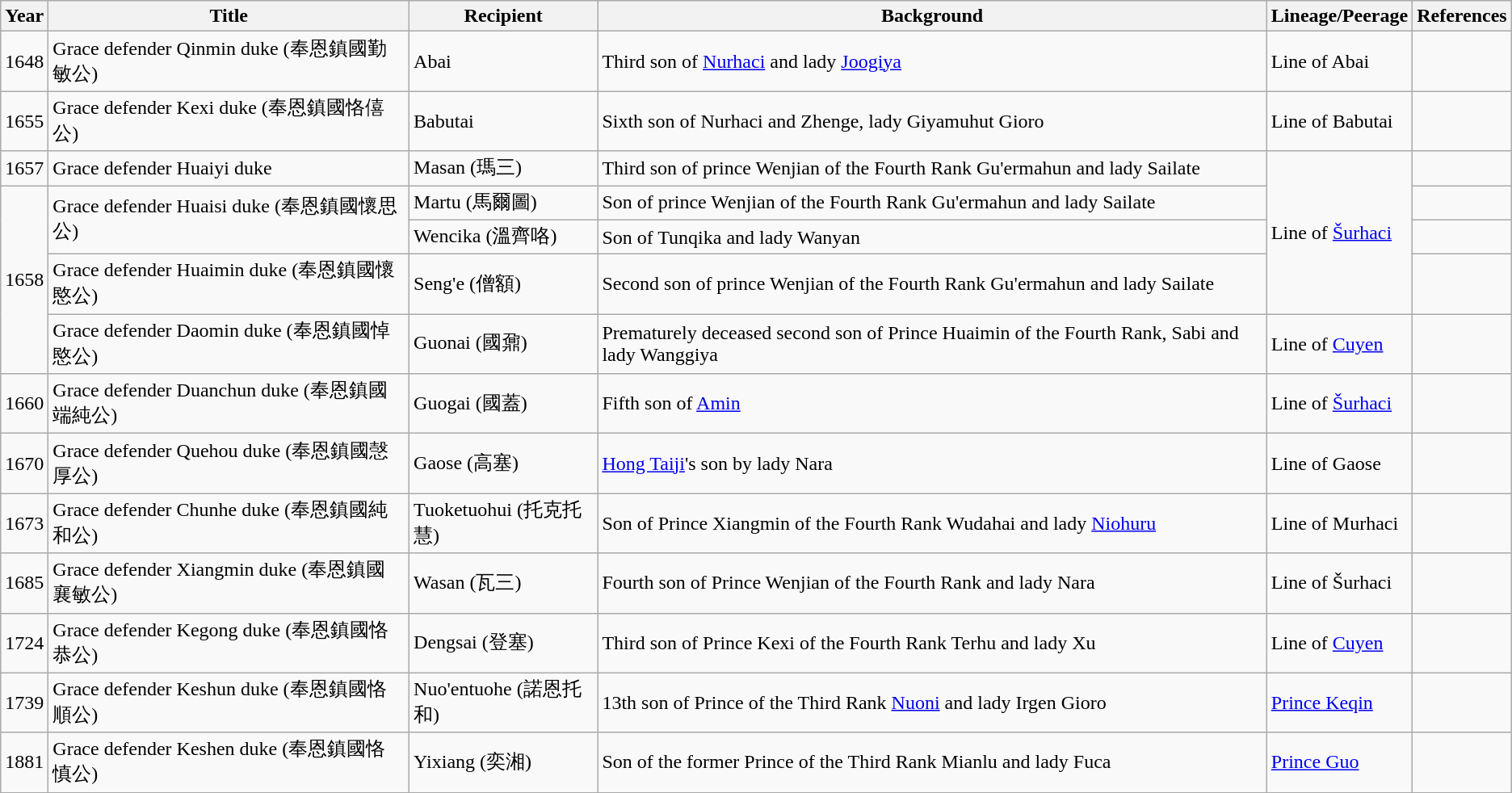<table class="wikitable">
<tr>
<th>Year</th>
<th>Title</th>
<th>Recipient</th>
<th>Background</th>
<th>Lineage/Peerage</th>
<th>References</th>
</tr>
<tr>
<td>1648</td>
<td>Grace defender Qinmin duke (奉恩鎮國勤敏公)</td>
<td>Abai</td>
<td>Third son of <a href='#'>Nurhaci</a> and lady <a href='#'>Joogiya</a></td>
<td>Line of Abai</td>
<td></td>
</tr>
<tr>
<td>1655</td>
<td>Grace defender Kexi duke (奉恩鎮國恪僖公)</td>
<td>Babutai</td>
<td>Sixth son of Nurhaci and Zhenge, lady Giyamuhut Gioro</td>
<td>Line of Babutai</td>
<td></td>
</tr>
<tr>
<td>1657</td>
<td>Grace defender Huaiyi duke</td>
<td>Masan (瑪三)</td>
<td>Third son of prince Wenjian of the Fourth Rank Gu'ermahun and lady Sailate</td>
<td rowspan="4">Line of <a href='#'>Šurhaci</a></td>
<td></td>
</tr>
<tr>
<td rowspan="4">1658</td>
<td rowspan="2">Grace defender Huaisi duke (奉恩鎮國懷思公)</td>
<td>Martu (馬爾圖)</td>
<td>Son of prince Wenjian of the Fourth Rank Gu'ermahun and lady Sailate</td>
<td></td>
</tr>
<tr>
<td>Wencika (溫齊咯)</td>
<td>Son of Tunqika and lady Wanyan</td>
<td></td>
</tr>
<tr>
<td>Grace defender Huaimin duke (奉恩鎮國懷愍公)</td>
<td>Seng'e (僧額)</td>
<td>Second son of prince Wenjian of the Fourth Rank Gu'ermahun and lady Sailate</td>
<td></td>
</tr>
<tr>
<td>Grace defender Daomin duke (奉恩鎮國悼愍公)</td>
<td>Guonai (國鼐)</td>
<td>Prematurely deceased second son of Prince Huaimin of the Fourth Rank, Sabi and lady Wanggiya</td>
<td>Line of <a href='#'>Cuyen</a></td>
<td></td>
</tr>
<tr>
<td>1660</td>
<td>Grace defender Duanchun duke (奉恩鎮國端純公)</td>
<td>Guogai (國蓋)</td>
<td>Fifth son of <a href='#'>Amin</a></td>
<td>Line of <a href='#'>Šurhaci</a></td>
<td></td>
</tr>
<tr>
<td>1670</td>
<td>Grace defender Quehou duke (奉恩鎮國愨厚公)</td>
<td>Gaose (高塞)</td>
<td><a href='#'>Hong Taiji</a>'s son by lady Nara</td>
<td>Line of Gaose</td>
<td></td>
</tr>
<tr>
<td>1673</td>
<td>Grace defender Chunhe duke (奉恩鎮國純和公)</td>
<td>Tuoketuohui (托克托慧)</td>
<td>Son of Prince Xiangmin of the Fourth Rank Wudahai and lady <a href='#'>Niohuru</a></td>
<td>Line of Murhaci</td>
<td></td>
</tr>
<tr>
<td>1685</td>
<td>Grace defender Xiangmin duke (奉恩鎮國襄敏公)</td>
<td>Wasan (瓦三)</td>
<td>Fourth son of Prince Wenjian of the Fourth Rank and lady Nara</td>
<td>Line of Šurhaci</td>
<td></td>
</tr>
<tr>
<td>1724</td>
<td>Grace defender Kegong duke (奉恩鎮國恪恭公)</td>
<td>Dengsai (登塞)</td>
<td>Third son of Prince Kexi of the Fourth Rank Terhu and lady Xu</td>
<td>Line of <a href='#'>Cuyen</a></td>
<td></td>
</tr>
<tr>
<td>1739</td>
<td>Grace defender Keshun duke (奉恩鎮國恪順公)</td>
<td>Nuo'entuohe (諾恩托和)</td>
<td>13th son of Prince of the Third Rank <a href='#'>Nuoni</a> and lady Irgen Gioro</td>
<td><a href='#'>Prince Keqin</a></td>
<td></td>
</tr>
<tr>
<td>1881</td>
<td>Grace defender Keshen duke (奉恩鎮國恪慎公)</td>
<td>Yixiang (奕湘)</td>
<td>Son of the former Prince of the Third Rank Mianlu and lady Fuca</td>
<td><a href='#'>Prince Guo</a></td>
<td></td>
</tr>
</table>
